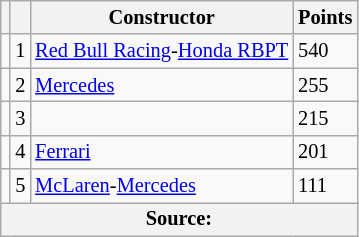<table class="wikitable" style="font-size: 85%;">
<tr>
<th scope="col"></th>
<th scope="col"></th>
<th scope="col">Constructor</th>
<th scope="col">Points</th>
</tr>
<tr>
<td align="left"></td>
<td align="center">1</td>
<td> <a href='#'>Red Bull Racing</a>-<a href='#'>Honda RBPT</a></td>
<td align="left">540</td>
</tr>
<tr>
<td align="left"></td>
<td align="center">2</td>
<td> <a href='#'>Mercedes</a></td>
<td align="left">255</td>
</tr>
<tr>
<td align="left"></td>
<td align="center">3</td>
<td></td>
<td align="left">215</td>
</tr>
<tr>
<td align="left"></td>
<td align="center">4</td>
<td> <a href='#'>Ferrari</a></td>
<td align="left">201</td>
</tr>
<tr>
<td align="left"></td>
<td align="center">5</td>
<td> <a href='#'>McLaren</a>-<a href='#'>Mercedes</a></td>
<td align="left">111</td>
</tr>
<tr>
<th colspan=4>Source:</th>
</tr>
</table>
